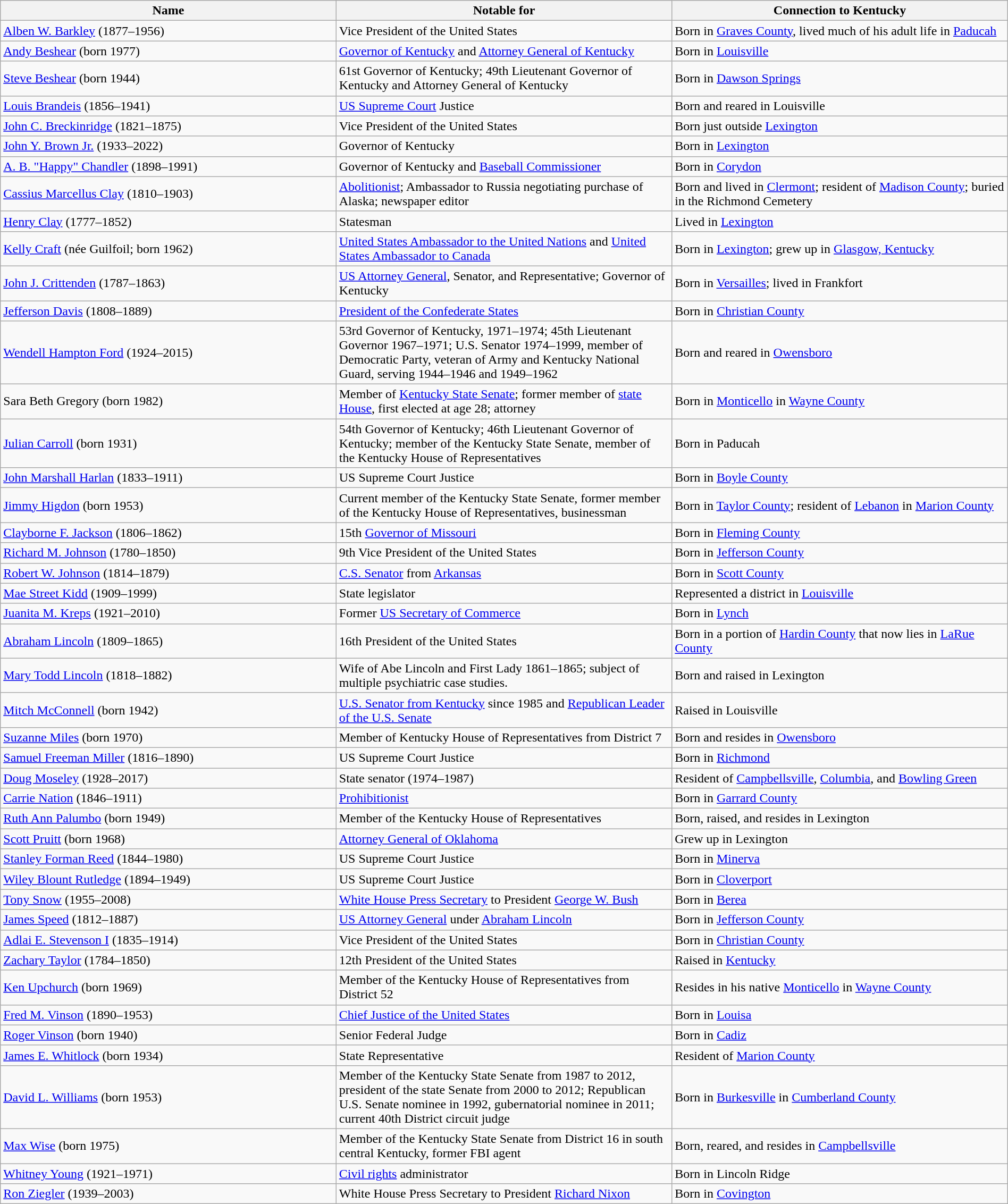<table class="wikitable" width=100%>
<tr>
<th width=33%>Name</th>
<th width=33%>Notable for</th>
<th width=33%>Connection to Kentucky</th>
</tr>
<tr>
<td><a href='#'>Alben W. Barkley</a> (1877–1956)</td>
<td>Vice President of the United States</td>
<td>Born in <a href='#'>Graves County</a>, lived much of his adult life in <a href='#'>Paducah</a></td>
</tr>
<tr>
<td><a href='#'>Andy Beshear</a> (born 1977)</td>
<td><a href='#'>Governor of Kentucky</a> and <a href='#'>Attorney General of Kentucky</a></td>
<td>Born in <a href='#'>Louisville</a></td>
</tr>
<tr>
<td><a href='#'>Steve Beshear</a> (born 1944)</td>
<td>61st Governor of Kentucky; 49th Lieutenant Governor of Kentucky and Attorney General of Kentucky</td>
<td>Born in <a href='#'>Dawson Springs</a></td>
</tr>
<tr>
<td><a href='#'>Louis Brandeis</a> (1856–1941)</td>
<td><a href='#'>US Supreme Court</a> Justice</td>
<td>Born and reared in Louisville</td>
</tr>
<tr>
<td><a href='#'>John C. Breckinridge</a> (1821–1875)</td>
<td>Vice President of the United States</td>
<td>Born just outside <a href='#'>Lexington</a></td>
</tr>
<tr>
<td><a href='#'>John Y. Brown Jr.</a> (1933–2022)</td>
<td>Governor of Kentucky</td>
<td>Born in <a href='#'>Lexington</a></td>
</tr>
<tr>
<td><a href='#'>A. B. "Happy" Chandler</a> (1898–1991)</td>
<td>Governor of Kentucky and <a href='#'>Baseball Commissioner</a></td>
<td>Born in <a href='#'>Corydon</a></td>
</tr>
<tr>
<td><a href='#'>Cassius Marcellus Clay</a> (1810–1903)</td>
<td><a href='#'>Abolitionist</a>; Ambassador to Russia negotiating purchase of Alaska; newspaper editor</td>
<td>Born and lived in <a href='#'>Clermont</a>; resident of <a href='#'>Madison County</a>; buried in the Richmond Cemetery</td>
</tr>
<tr>
<td><a href='#'>Henry Clay</a> (1777–1852)</td>
<td>Statesman</td>
<td>Lived in <a href='#'>Lexington</a></td>
</tr>
<tr>
<td><a href='#'>Kelly Craft</a> (née Guilfoil; born 1962)</td>
<td><a href='#'>United States Ambassador to the United Nations</a> and <a href='#'>United States Ambassador to Canada</a></td>
<td>Born in <a href='#'>Lexington</a>; grew up in <a href='#'>Glasgow, Kentucky</a></td>
</tr>
<tr>
<td><a href='#'>John J. Crittenden</a> (1787–1863)</td>
<td><a href='#'>US Attorney General</a>, Senator, and Representative; Governor of Kentucky</td>
<td>Born in <a href='#'>Versailles</a>; lived in Frankfort</td>
</tr>
<tr>
<td><a href='#'>Jefferson Davis</a> (1808–1889)</td>
<td><a href='#'>President of the Confederate States</a></td>
<td>Born in <a href='#'>Christian County</a></td>
</tr>
<tr>
<td><a href='#'>Wendell Hampton Ford</a> (1924–2015)</td>
<td>53rd Governor of Kentucky, 1971–1974; 45th Lieutenant Governor 1967–1971; U.S. Senator 1974–1999, member of Democratic Party, veteran of Army and Kentucky National Guard, serving 1944–1946 and 1949–1962</td>
<td>Born and reared in <a href='#'>Owensboro</a></td>
</tr>
<tr>
<td>Sara Beth Gregory (born 1982)</td>
<td>Member of <a href='#'>Kentucky State Senate</a>; former member of <a href='#'>state House</a>, first elected at age 28; attorney</td>
<td>Born in <a href='#'>Monticello</a> in <a href='#'>Wayne County</a></td>
</tr>
<tr>
<td><a href='#'>Julian Carroll</a> (born 1931)</td>
<td>54th Governor of Kentucky; 46th Lieutenant Governor of Kentucky; member of the Kentucky State Senate, member of the Kentucky House of Representatives</td>
<td>Born in Paducah</td>
</tr>
<tr>
<td><a href='#'>John Marshall Harlan</a> (1833–1911)</td>
<td>US Supreme Court Justice</td>
<td>Born in <a href='#'>Boyle County</a></td>
</tr>
<tr>
<td><a href='#'>Jimmy Higdon</a> (born 1953)</td>
<td>Current member of the Kentucky State Senate, former member of the Kentucky House of Representatives, businessman</td>
<td>Born in <a href='#'>Taylor County</a>; resident of <a href='#'>Lebanon</a> in <a href='#'>Marion County</a></td>
</tr>
<tr>
<td><a href='#'>Clayborne F. Jackson</a> (1806–1862)</td>
<td>15th <a href='#'>Governor of Missouri</a></td>
<td>Born in <a href='#'>Fleming County</a></td>
</tr>
<tr>
<td><a href='#'>Richard M. Johnson</a> (1780–1850)</td>
<td>9th Vice President of the United States</td>
<td>Born in <a href='#'>Jefferson County</a></td>
</tr>
<tr>
<td><a href='#'>Robert W. Johnson</a> (1814–1879)</td>
<td><a href='#'>C.S. Senator</a> from <a href='#'>Arkansas</a></td>
<td>Born in <a href='#'>Scott County</a></td>
</tr>
<tr>
<td><a href='#'>Mae Street Kidd</a> (1909–1999)</td>
<td>State legislator</td>
<td>Represented a district in <a href='#'>Louisville</a></td>
</tr>
<tr>
<td><a href='#'>Juanita M. Kreps</a> (1921–2010)</td>
<td>Former <a href='#'>US Secretary of Commerce</a></td>
<td>Born in <a href='#'>Lynch</a></td>
</tr>
<tr>
<td><a href='#'>Abraham Lincoln</a> (1809–1865)</td>
<td>16th President of the United States</td>
<td>Born in a portion of <a href='#'>Hardin County</a> that now lies in <a href='#'>LaRue County</a></td>
</tr>
<tr>
<td><a href='#'>Mary Todd Lincoln</a> (1818–1882)</td>
<td>Wife of Abe Lincoln and First Lady 1861–1865; subject of multiple psychiatric case studies.</td>
<td>Born and raised in Lexington</td>
</tr>
<tr>
<td><a href='#'>Mitch McConnell</a> (born 1942)</td>
<td><a href='#'>U.S. Senator from Kentucky</a> since 1985 and <a href='#'>Republican Leader of the U.S. Senate</a></td>
<td>Raised in Louisville</td>
</tr>
<tr>
<td><a href='#'>Suzanne Miles</a> (born 1970)</td>
<td>Member of Kentucky House of Representatives from District 7</td>
<td>Born and resides in <a href='#'>Owensboro</a></td>
</tr>
<tr>
<td><a href='#'>Samuel Freeman Miller</a> (1816–1890)</td>
<td>US Supreme Court Justice</td>
<td>Born in <a href='#'>Richmond</a></td>
</tr>
<tr>
<td><a href='#'>Doug Moseley</a> (1928–2017)</td>
<td>State senator (1974–1987)</td>
<td>Resident of <a href='#'>Campbellsville</a>, <a href='#'>Columbia</a>, and <a href='#'>Bowling Green</a></td>
</tr>
<tr>
<td><a href='#'>Carrie Nation</a> (1846–1911)</td>
<td><a href='#'>Prohibitionist</a></td>
<td>Born in <a href='#'>Garrard County</a></td>
</tr>
<tr>
<td><a href='#'>Ruth Ann Palumbo</a> (born 1949)</td>
<td>Member of the Kentucky House of Representatives</td>
<td>Born, raised, and resides in Lexington</td>
</tr>
<tr>
<td><a href='#'>Scott Pruitt</a> (born 1968)</td>
<td><a href='#'>Attorney General of Oklahoma</a></td>
<td>Grew up in Lexington</td>
</tr>
<tr>
<td><a href='#'>Stanley Forman Reed</a> (1844–1980)</td>
<td>US Supreme Court Justice</td>
<td>Born in <a href='#'>Minerva</a></td>
</tr>
<tr>
<td><a href='#'>Wiley Blount Rutledge</a> (1894–1949)</td>
<td>US Supreme Court Justice</td>
<td>Born in <a href='#'>Cloverport</a></td>
</tr>
<tr>
<td><a href='#'>Tony Snow</a> (1955–2008)</td>
<td><a href='#'>White House Press Secretary</a> to President <a href='#'>George W. Bush</a></td>
<td>Born in <a href='#'>Berea</a></td>
</tr>
<tr>
<td><a href='#'>James Speed</a> (1812–1887)</td>
<td><a href='#'>US Attorney General</a> under <a href='#'>Abraham Lincoln</a></td>
<td>Born in <a href='#'>Jefferson County</a></td>
</tr>
<tr>
<td><a href='#'>Adlai E. Stevenson I</a> (1835–1914)</td>
<td>Vice President of the United States</td>
<td>Born in <a href='#'>Christian County</a></td>
</tr>
<tr>
<td><a href='#'>Zachary Taylor</a> (1784–1850)</td>
<td>12th President of the United States</td>
<td>Raised in <a href='#'>Kentucky</a></td>
</tr>
<tr>
<td><a href='#'>Ken Upchurch</a> (born 1969)</td>
<td>Member of the Kentucky House of Representatives from District 52</td>
<td>Resides in his native <a href='#'>Monticello</a> in <a href='#'>Wayne County</a></td>
</tr>
<tr>
<td><a href='#'>Fred M. Vinson</a> (1890–1953)</td>
<td><a href='#'>Chief Justice of the United States</a></td>
<td>Born in <a href='#'>Louisa</a></td>
</tr>
<tr>
<td><a href='#'>Roger Vinson</a> (born 1940)</td>
<td>Senior Federal Judge</td>
<td>Born in <a href='#'>Cadiz</a></td>
</tr>
<tr>
<td><a href='#'>James E. Whitlock</a> (born 1934)</td>
<td>State Representative</td>
<td>Resident of <a href='#'>Marion County</a></td>
</tr>
<tr>
<td><a href='#'>David L. Williams</a> (born 1953)</td>
<td>Member of the Kentucky State Senate from 1987 to 2012, president of the state Senate from 2000 to 2012; Republican U.S. Senate nominee in 1992, gubernatorial nominee in 2011; current 40th District circuit judge</td>
<td>Born in <a href='#'>Burkesville</a> in <a href='#'>Cumberland County</a></td>
</tr>
<tr>
<td><a href='#'>Max Wise</a> (born 1975)</td>
<td>Member of the Kentucky State Senate from District 16 in south central Kentucky, former FBI agent</td>
<td>Born, reared, and resides in <a href='#'>Campbellsville</a></td>
</tr>
<tr>
<td><a href='#'>Whitney Young</a> (1921–1971)</td>
<td><a href='#'>Civil rights</a> administrator</td>
<td>Born in Lincoln Ridge</td>
</tr>
<tr>
<td><a href='#'>Ron Ziegler</a> (1939–2003)</td>
<td>White House Press Secretary to President <a href='#'>Richard Nixon</a></td>
<td>Born in <a href='#'>Covington</a></td>
</tr>
</table>
